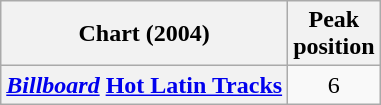<table class="wikitable plainrowheaders">
<tr>
<th>Chart (2004)</th>
<th>Peak<br>position</th>
</tr>
<tr>
<th scope="row"><em><a href='#'>Billboard</a></em> <a href='#'>Hot Latin Tracks</a></th>
<td style="text-align:center;">6</td>
</tr>
</table>
